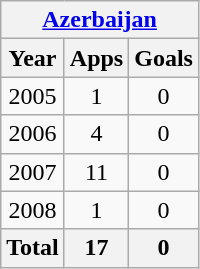<table class="wikitable" style="text-align:center">
<tr>
<th colspan=3><a href='#'>Azerbaijan</a></th>
</tr>
<tr>
<th>Year</th>
<th>Apps</th>
<th>Goals</th>
</tr>
<tr>
<td>2005</td>
<td>1</td>
<td>0</td>
</tr>
<tr>
<td>2006</td>
<td>4</td>
<td>0</td>
</tr>
<tr>
<td>2007</td>
<td>11</td>
<td>0</td>
</tr>
<tr>
<td>2008</td>
<td>1</td>
<td>0</td>
</tr>
<tr>
<th>Total</th>
<th>17</th>
<th>0</th>
</tr>
</table>
